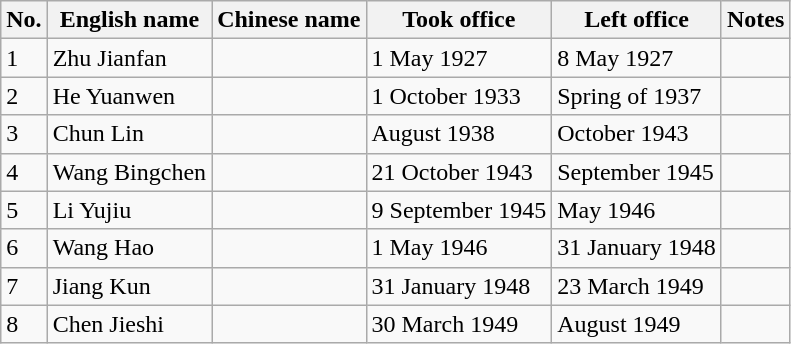<table class="wikitable">
<tr>
<th>No.</th>
<th>English name</th>
<th>Chinese name</th>
<th>Took office</th>
<th>Left office</th>
<th>Notes</th>
</tr>
<tr>
<td>1</td>
<td>Zhu Jianfan</td>
<td></td>
<td>1 May 1927</td>
<td>8 May 1927</td>
<td></td>
</tr>
<tr>
<td>2</td>
<td>He Yuanwen</td>
<td></td>
<td>1 October 1933</td>
<td>Spring of 1937</td>
<td></td>
</tr>
<tr>
<td>3</td>
<td>Chun Lin</td>
<td></td>
<td>August 1938</td>
<td>October 1943</td>
<td></td>
</tr>
<tr>
<td>4</td>
<td>Wang Bingchen</td>
<td></td>
<td>21 October 1943</td>
<td>September 1945</td>
<td></td>
</tr>
<tr>
<td>5</td>
<td>Li Yujiu</td>
<td></td>
<td>9 September 1945</td>
<td>May 1946</td>
<td></td>
</tr>
<tr>
<td>6</td>
<td>Wang Hao</td>
<td></td>
<td>1 May 1946</td>
<td>31 January 1948</td>
<td></td>
</tr>
<tr>
<td>7</td>
<td>Jiang Kun</td>
<td></td>
<td>31 January 1948</td>
<td>23 March 1949</td>
<td></td>
</tr>
<tr>
<td>8</td>
<td>Chen Jieshi</td>
<td></td>
<td>30 March 1949</td>
<td>August 1949</td>
<td></td>
</tr>
</table>
